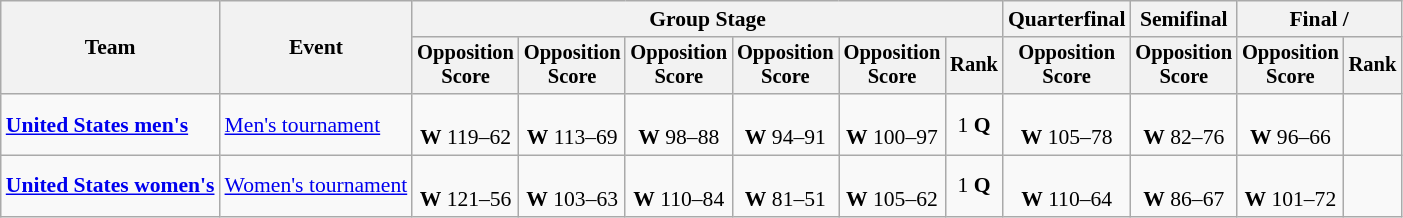<table class=wikitable style=font-size:90%;text-align:center>
<tr>
<th rowspan=2>Team</th>
<th rowspan=2>Event</th>
<th colspan=6>Group Stage</th>
<th>Quarterfinal</th>
<th>Semifinal</th>
<th colspan=2>Final / </th>
</tr>
<tr style=font-size:95%>
<th>Opposition<br>Score</th>
<th>Opposition<br>Score</th>
<th>Opposition<br>Score</th>
<th>Opposition<br>Score</th>
<th>Opposition<br>Score</th>
<th>Rank</th>
<th>Opposition<br>Score</th>
<th>Opposition<br>Score</th>
<th>Opposition<br>Score</th>
<th>Rank</th>
</tr>
<tr>
<td align=left><strong><a href='#'>United States men's</a></strong></td>
<td align=left><a href='#'>Men's tournament</a></td>
<td><br><strong>W</strong> 119–62</td>
<td><br><strong>W</strong> 113–69</td>
<td><br><strong>W</strong> 98–88</td>
<td><br><strong>W</strong> 94–91</td>
<td><br><strong>W</strong> 100–97</td>
<td>1 <strong>Q</strong></td>
<td><br><strong>W</strong> 105–78</td>
<td><br><strong>W</strong> 82–76</td>
<td><br><strong>W</strong> 96–66</td>
<td></td>
</tr>
<tr>
<td align=left><strong><a href='#'>United States women's</a></strong></td>
<td align=left><a href='#'>Women's tournament</a></td>
<td><br><strong>W</strong> 121–56</td>
<td><br><strong>W</strong> 103–63</td>
<td><br><strong>W</strong> 110–84</td>
<td><br><strong>W</strong> 81–51</td>
<td><br><strong>W</strong> 105–62</td>
<td>1 <strong>Q</strong></td>
<td><br><strong>W</strong> 110–64</td>
<td><br><strong>W</strong> 86–67</td>
<td><br><strong>W</strong> 101–72</td>
<td></td>
</tr>
</table>
